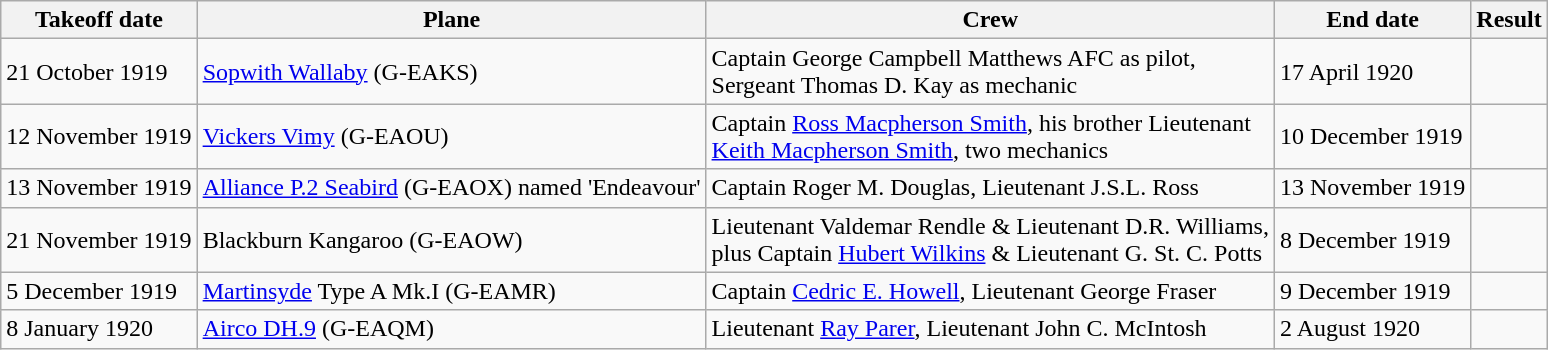<table class="wikitable plainrowheaders">
<tr>
<th>Takeoff date</th>
<th>Plane</th>
<th>Crew</th>
<th>End date</th>
<th>Result</th>
</tr>
<tr>
<td>21 October 1919</td>
<td><a href='#'>Sopwith Wallaby</a> (G-EAKS)</td>
<td>Captain George Campbell Matthews AFC as pilot,<br>Sergeant Thomas D. Kay as mechanic</td>
<td>17 April 1920</td>
<td></td>
</tr>
<tr>
<td>12 November 1919</td>
<td><a href='#'>Vickers Vimy</a> (G-EAOU)</td>
<td>Captain <a href='#'>Ross Macpherson Smith</a>, his brother Lieutenant<br><a href='#'>Keith Macpherson Smith</a>, two mechanics</td>
<td>10 December 1919</td>
<td></td>
</tr>
<tr>
<td>13 November 1919</td>
<td><a href='#'>Alliance P.2 Seabird</a> (G-EAOX) named 'Endeavour'</td>
<td>Captain Roger M. Douglas, Lieutenant J.S.L. Ross</td>
<td>13 November 1919</td>
<td></td>
</tr>
<tr>
<td>21 November 1919</td>
<td>Blackburn Kangaroo (G-EAOW)</td>
<td>Lieutenant Valdemar Rendle & Lieutenant D.R. Williams,<br>plus Captain <a href='#'>Hubert Wilkins</a> & Lieutenant G. St. C. Potts</td>
<td>8 December 1919</td>
<td></td>
</tr>
<tr>
<td>5 December 1919</td>
<td><a href='#'>Martinsyde</a> Type A Mk.I (G-EAMR)</td>
<td>Captain <a href='#'>Cedric E. Howell</a>, Lieutenant George Fraser</td>
<td>9 December 1919</td>
<td></td>
</tr>
<tr>
<td>8 January 1920</td>
<td><a href='#'>Airco DH.9</a> (G-EAQM)</td>
<td>Lieutenant <a href='#'>Ray Parer</a>, Lieutenant John C. McIntosh</td>
<td>2 August 1920</td>
<td></td>
</tr>
</table>
